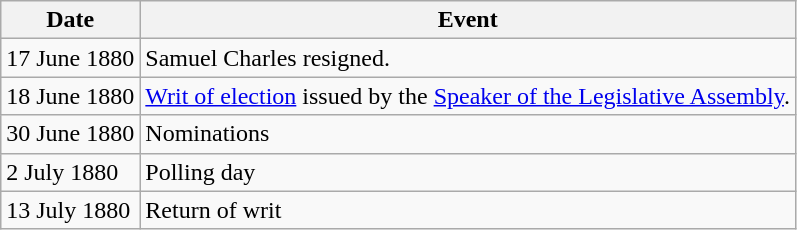<table class="wikitable">
<tr>
<th>Date</th>
<th>Event</th>
</tr>
<tr>
<td>17 June 1880</td>
<td>Samuel Charles resigned.</td>
</tr>
<tr>
<td>18 June 1880</td>
<td><a href='#'>Writ of election</a> issued by the <a href='#'>Speaker of the Legislative Assembly</a>.</td>
</tr>
<tr>
<td>30 June 1880</td>
<td>Nominations</td>
</tr>
<tr>
<td>2 July 1880</td>
<td>Polling day</td>
</tr>
<tr>
<td>13 July 1880</td>
<td>Return of writ</td>
</tr>
</table>
